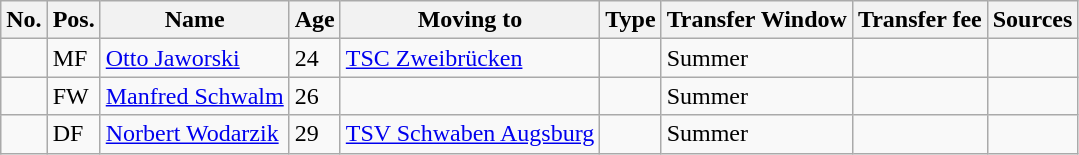<table class="wikitable">
<tr>
<th>No.</th>
<th>Pos.</th>
<th>Name</th>
<th>Age</th>
<th>Moving to</th>
<th>Type</th>
<th>Transfer Window</th>
<th>Transfer fee</th>
<th>Sources</th>
</tr>
<tr>
<td></td>
<td>MF</td>
<td><a href='#'>Otto Jaworski</a></td>
<td>24</td>
<td><a href='#'>TSC Zweibrücken</a></td>
<td></td>
<td>Summer</td>
<td></td>
<td></td>
</tr>
<tr>
<td></td>
<td>FW</td>
<td><a href='#'>Manfred Schwalm</a></td>
<td>26</td>
<td></td>
<td></td>
<td>Summer</td>
<td></td>
<td></td>
</tr>
<tr>
<td></td>
<td>DF</td>
<td><a href='#'>Norbert Wodarzik</a></td>
<td>29</td>
<td><a href='#'>TSV Schwaben Augsburg</a></td>
<td></td>
<td>Summer</td>
<td></td>
<td></td>
</tr>
</table>
